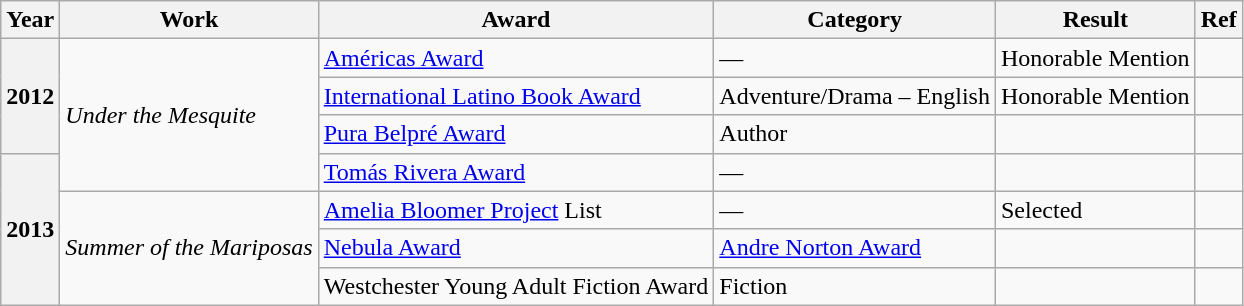<table class="wikitable">
<tr>
<th>Year</th>
<th>Work</th>
<th>Award</th>
<th>Category</th>
<th>Result</th>
<th>Ref</th>
</tr>
<tr>
<th rowspan="3">2012</th>
<td rowspan="4"><em>Under the Mesquite</em></td>
<td><a href='#'>Américas Award</a></td>
<td>—</td>
<td>Honorable Mention</td>
<td></td>
</tr>
<tr>
<td><a href='#'>International Latino Book Award</a></td>
<td>Adventure/Drama – English</td>
<td>Honorable Mention</td>
<td></td>
</tr>
<tr>
<td><a href='#'>Pura Belpré Award</a></td>
<td>Author</td>
<td></td>
<td></td>
</tr>
<tr>
<th rowspan="4">2013</th>
<td><a href='#'>Tomás Rivera Award</a></td>
<td>—</td>
<td></td>
<td></td>
</tr>
<tr>
<td rowspan="3"><em>Summer of the Mariposas</em></td>
<td><a href='#'>Amelia Bloomer Project</a> List</td>
<td>—</td>
<td>Selected</td>
<td></td>
</tr>
<tr>
<td><a href='#'>Nebula Award</a></td>
<td><a href='#'>Andre Norton Award</a></td>
<td></td>
<td></td>
</tr>
<tr>
<td>Westchester Young Adult Fiction Award</td>
<td>Fiction</td>
<td></td>
<td></td>
</tr>
</table>
